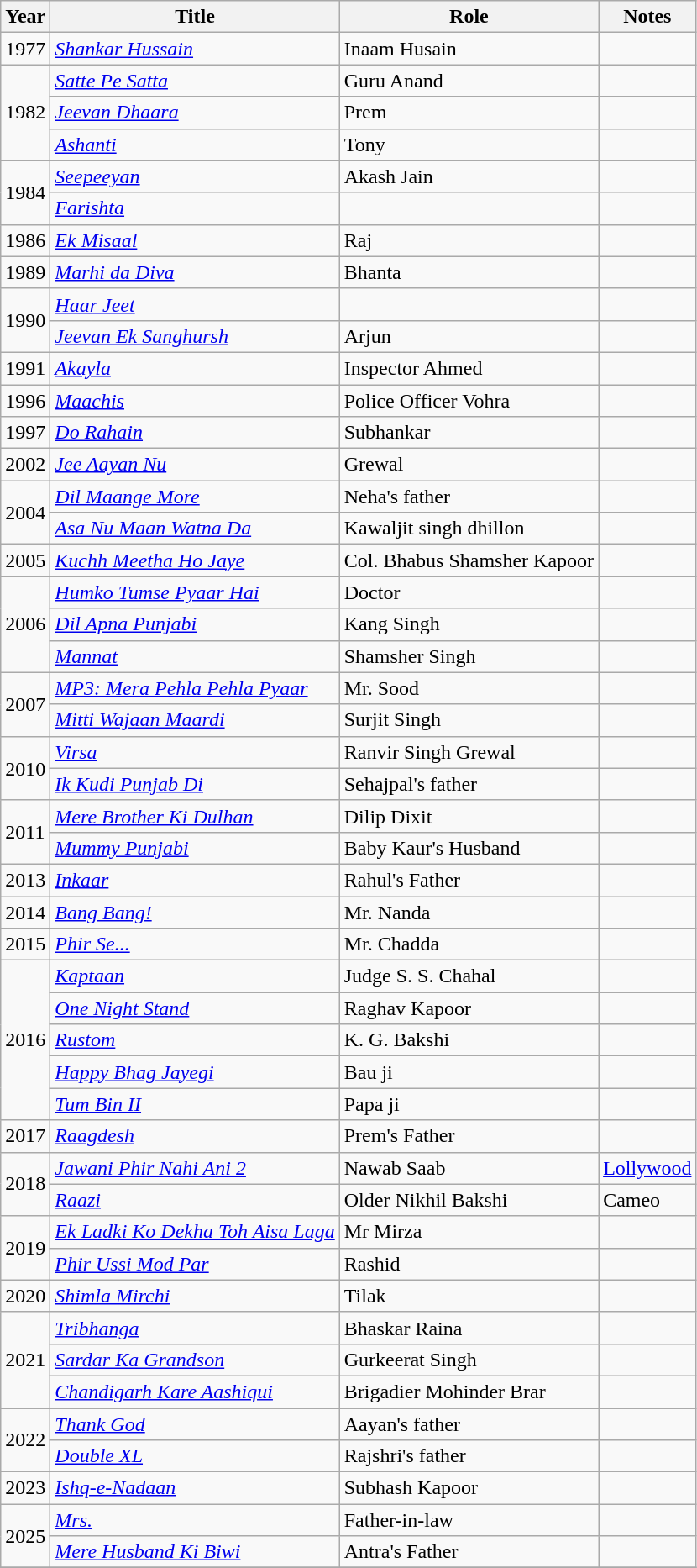<table class="wikitable sortable">
<tr>
<th>Year</th>
<th>Title</th>
<th>Role</th>
<th class="unsortable">Notes</th>
</tr>
<tr>
<td>1977</td>
<td><em><a href='#'>Shankar Hussain</a></em></td>
<td>Inaam Husain</td>
<td></td>
</tr>
<tr>
<td rowspan=3>1982</td>
<td><em><a href='#'>Satte Pe Satta</a></em></td>
<td>Guru Anand</td>
<td></td>
</tr>
<tr>
<td><em><a href='#'>Jeevan Dhaara</a></em></td>
<td>Prem</td>
<td></td>
</tr>
<tr>
<td><em><a href='#'>Ashanti</a></em></td>
<td>Tony</td>
<td></td>
</tr>
<tr>
<td rowspan=2>1984</td>
<td><em><a href='#'>Seepeeyan</a></em></td>
<td>Akash Jain</td>
<td></td>
</tr>
<tr>
<td><em><a href='#'>Farishta</a></em></td>
<td></td>
<td></td>
</tr>
<tr>
<td>1986</td>
<td><em><a href='#'>Ek Misaal</a></em></td>
<td>Raj</td>
<td></td>
</tr>
<tr>
<td>1989</td>
<td><em><a href='#'>Marhi da Diva</a></em></td>
<td>Bhanta</td>
<td></td>
</tr>
<tr>
<td rowspan=2>1990</td>
<td><em><a href='#'>Haar Jeet</a></em></td>
<td></td>
<td></td>
</tr>
<tr>
<td><em><a href='#'>Jeevan Ek Sanghursh</a></em></td>
<td>Arjun</td>
<td></td>
</tr>
<tr>
<td>1991</td>
<td><em><a href='#'>Akayla</a></em></td>
<td>Inspector Ahmed</td>
<td></td>
</tr>
<tr>
<td>1996</td>
<td><em><a href='#'>Maachis</a></em></td>
<td>Police Officer Vohra</td>
<td></td>
</tr>
<tr>
<td>1997</td>
<td><em><a href='#'>Do Rahain</a></em></td>
<td>Subhankar</td>
<td></td>
</tr>
<tr>
<td>2002</td>
<td><em><a href='#'>Jee Aayan Nu</a></em></td>
<td>Grewal</td>
<td></td>
</tr>
<tr>
<td rowspan=2>2004</td>
<td><em><a href='#'>Dil Maange More</a></em></td>
<td>Neha's father</td>
<td></td>
</tr>
<tr>
<td><em><a href='#'>Asa Nu Maan Watna Da</a></em></td>
<td>Kawaljit singh dhillon</td>
<td></td>
</tr>
<tr>
<td>2005</td>
<td><em><a href='#'>Kuchh Meetha Ho Jaye</a></em></td>
<td>Col. Bhabus Shamsher Kapoor</td>
<td></td>
</tr>
<tr>
<td rowspan=3>2006</td>
<td><em><a href='#'>Humko Tumse Pyaar Hai</a></em></td>
<td>Doctor</td>
<td></td>
</tr>
<tr>
<td><em><a href='#'>Dil Apna Punjabi</a></em></td>
<td>Kang Singh</td>
<td></td>
</tr>
<tr>
<td><em><a href='#'>Mannat</a></em></td>
<td>Shamsher Singh</td>
<td></td>
</tr>
<tr>
<td rowspan=2>2007</td>
<td><em><a href='#'>MP3: Mera Pehla Pehla Pyaar</a></em></td>
<td>Mr. Sood</td>
<td></td>
</tr>
<tr>
<td><em><a href='#'>Mitti Wajaan Maardi</a></em></td>
<td>Surjit Singh</td>
<td></td>
</tr>
<tr>
<td rowspan=2>2010</td>
<td><em><a href='#'>Virsa</a></em></td>
<td>Ranvir Singh Grewal</td>
<td></td>
</tr>
<tr>
<td><em><a href='#'>Ik Kudi Punjab Di</a></em></td>
<td>Sehajpal's father</td>
<td></td>
</tr>
<tr>
<td rowspan=2>2011</td>
<td><em><a href='#'>Mere Brother Ki Dulhan</a></em></td>
<td>Dilip Dixit</td>
<td></td>
</tr>
<tr>
<td><em><a href='#'>Mummy Punjabi</a></em></td>
<td>Baby Kaur's Husband</td>
<td></td>
</tr>
<tr>
<td>2013</td>
<td><em><a href='#'>Inkaar</a></em></td>
<td>Rahul's Father</td>
<td></td>
</tr>
<tr>
<td>2014</td>
<td><em><a href='#'>Bang Bang!</a></em></td>
<td>Mr. Nanda</td>
<td></td>
</tr>
<tr>
<td>2015</td>
<td><em><a href='#'>Phir Se...</a></em></td>
<td>Mr. Chadda</td>
<td></td>
</tr>
<tr>
<td rowspan=5>2016</td>
<td><em><a href='#'>Kaptaan</a></em></td>
<td>Judge S. S. Chahal</td>
<td></td>
</tr>
<tr>
<td><em><a href='#'>One Night Stand</a></em></td>
<td>Raghav Kapoor</td>
<td></td>
</tr>
<tr>
<td><em><a href='#'>Rustom</a></em></td>
<td>K. G. Bakshi</td>
<td></td>
</tr>
<tr>
<td><em><a href='#'>Happy Bhag Jayegi</a></em></td>
<td>Bau ji</td>
<td></td>
</tr>
<tr>
<td><em><a href='#'>Tum Bin II</a></em></td>
<td>Papa ji</td>
<td></td>
</tr>
<tr>
<td>2017</td>
<td><em><a href='#'>Raagdesh</a></em></td>
<td>Prem's Father</td>
<td></td>
</tr>
<tr>
<td rowspan=2>2018</td>
<td><em><a href='#'>Jawani Phir Nahi Ani 2</a></em></td>
<td>Nawab Saab</td>
<td><a href='#'>Lollywood</a></td>
</tr>
<tr>
<td><em><a href='#'>Raazi</a></em></td>
<td>Older Nikhil Bakshi</td>
<td>Cameo</td>
</tr>
<tr>
<td rowspan=2>2019</td>
<td><em><a href='#'>Ek Ladki Ko Dekha Toh Aisa Laga</a></em></td>
<td>Mr Mirza</td>
<td></td>
</tr>
<tr>
<td><em><a href='#'>Phir Ussi Mod Par</a></em></td>
<td>Rashid</td>
<td></td>
</tr>
<tr>
<td>2020</td>
<td><em><a href='#'>Shimla Mirchi</a></em></td>
<td>Tilak</td>
<td></td>
</tr>
<tr>
<td rowspan=3>2021</td>
<td><em><a href='#'>Tribhanga</a></em></td>
<td>Bhaskar Raina</td>
<td></td>
</tr>
<tr>
<td><em><a href='#'>Sardar Ka Grandson</a></em></td>
<td>Gurkeerat Singh</td>
<td></td>
</tr>
<tr>
<td><em><a href='#'>Chandigarh Kare Aashiqui</a></em></td>
<td>Brigadier Mohinder Brar</td>
<td></td>
</tr>
<tr>
<td rowspan=2>2022</td>
<td><em><a href='#'>Thank God</a></em></td>
<td>Aayan's father</td>
<td></td>
</tr>
<tr>
<td><em><a href='#'>Double XL</a></em></td>
<td>Rajshri's father</td>
<td></td>
</tr>
<tr>
<td>2023</td>
<td><em><a href='#'>Ishq-e-Nadaan</a></em></td>
<td>Subhash Kapoor</td>
<td></td>
</tr>
<tr>
<td rowspan=2>2025</td>
<td><em><a href='#'>Mrs.</a></em></td>
<td>Father-in-law</td>
<td></td>
</tr>
<tr>
<td><em><a href='#'>Mere Husband Ki Biwi</a></em></td>
<td>Antra's Father</td>
<td></td>
</tr>
<tr>
</tr>
</table>
